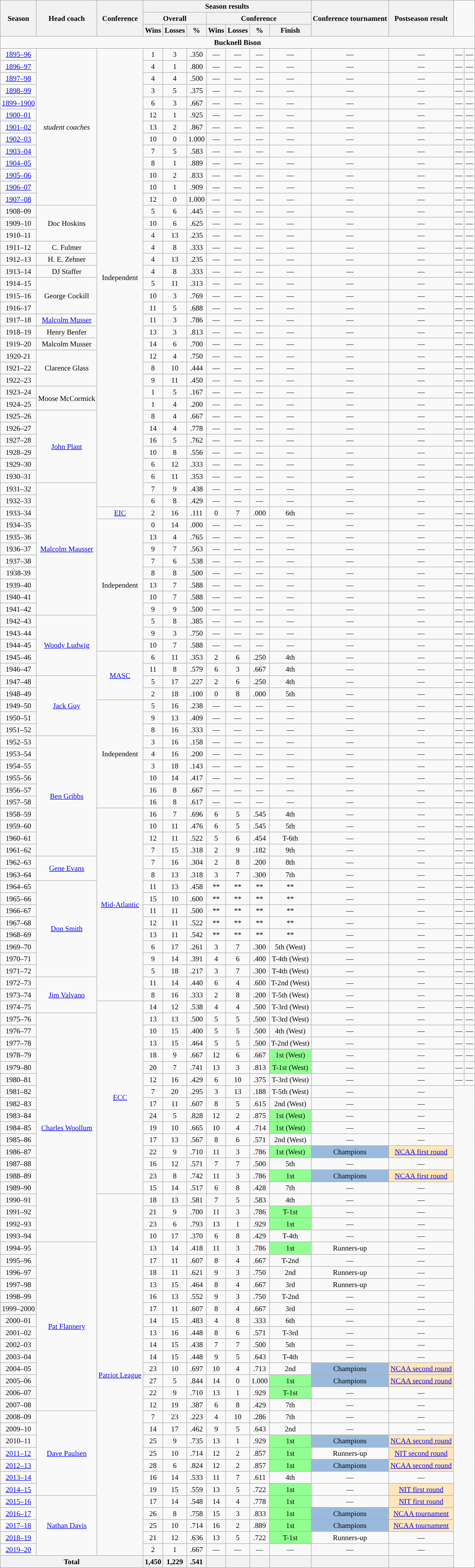<table class="wikitable" style="font-size: 95%; text-align:center;">
<tr>
<th rowspan="3">Season</th>
<th rowspan="3">Head coach</th>
<th rowspan="3">Conference</th>
<th colspan="7">Season results</th>
<th rowspan="3">Conference tournament</th>
<th rowspan="3">Postseason result</th>
</tr>
<tr>
<th colspan="3">Overall</th>
<th colspan="4">Conference</th>
</tr>
<tr>
<th>Wins</th>
<th>Losses</th>
<th>%</th>
<th>Wins</th>
<th>Losses</th>
<th>%</th>
<th>Finish</th>
</tr>
<tr>
<td colspan="16"><span><strong>Bucknell Bison</strong></span></td>
</tr>
<tr>
</tr>
<tr>
<td><a href='#'>1895–96</a></td>
<td rowspan="13"><em>student coaches</em></td>
<td rowspan="38">Independent</td>
<td>1</td>
<td>3</td>
<td>.350</td>
<td>—</td>
<td>—</td>
<td>—</td>
<td>—</td>
<td>—</td>
<td>—</td>
<td>—</td>
<td>—</td>
</tr>
<tr>
<td><a href='#'>1896–97</a></td>
<td>4</td>
<td>1</td>
<td>.800</td>
<td>—</td>
<td>—</td>
<td>—</td>
<td>—</td>
<td>—</td>
<td>—</td>
<td>—</td>
<td>—</td>
</tr>
<tr>
<td><a href='#'>1897–98</a></td>
<td>4</td>
<td>4</td>
<td>.500</td>
<td>—</td>
<td>—</td>
<td>—</td>
<td>—</td>
<td>—</td>
<td>—</td>
<td>—</td>
<td>—</td>
</tr>
<tr>
<td><a href='#'>1898–99</a></td>
<td>3</td>
<td>5</td>
<td>.375</td>
<td>—</td>
<td>—</td>
<td>—</td>
<td>—</td>
<td>—</td>
<td>—</td>
<td>—</td>
<td>—</td>
</tr>
<tr>
<td><a href='#'>1899–1900</a></td>
<td>6</td>
<td>3</td>
<td>.667</td>
<td>—</td>
<td>—</td>
<td>—</td>
<td>—</td>
<td>—</td>
<td>—</td>
<td>—</td>
<td>—</td>
</tr>
<tr>
<td><a href='#'>1900–01</a></td>
<td>12</td>
<td>1</td>
<td>.925</td>
<td>—</td>
<td>—</td>
<td>—</td>
<td>—</td>
<td>—</td>
<td>—</td>
<td>—</td>
<td>—</td>
</tr>
<tr>
<td><a href='#'>1901–02</a></td>
<td>13</td>
<td>2</td>
<td>.867</td>
<td>—</td>
<td>—</td>
<td>—</td>
<td>—</td>
<td>—</td>
<td>—</td>
<td>—</td>
<td>—</td>
</tr>
<tr>
<td><a href='#'>1902–03</a></td>
<td>10</td>
<td>0</td>
<td>1.000</td>
<td>—</td>
<td>—</td>
<td>—</td>
<td>—</td>
<td>—</td>
<td>—</td>
<td>—</td>
<td>—</td>
</tr>
<tr>
<td><a href='#'>1903–04</a></td>
<td>7</td>
<td>5</td>
<td>.583</td>
<td>—</td>
<td>—</td>
<td>—</td>
<td>—</td>
<td>—</td>
<td>—</td>
<td>—</td>
<td>—</td>
</tr>
<tr>
<td><a href='#'>1904–05</a></td>
<td>8</td>
<td>1</td>
<td>.889</td>
<td>—</td>
<td>—</td>
<td>—</td>
<td>—</td>
<td>—</td>
<td>—</td>
<td>—</td>
<td>—</td>
</tr>
<tr>
<td><a href='#'>1905–06</a></td>
<td>10</td>
<td>2</td>
<td>.833</td>
<td>—</td>
<td>—</td>
<td>—</td>
<td>—</td>
<td>—</td>
<td>—</td>
<td>—</td>
<td>—</td>
</tr>
<tr>
<td><a href='#'>1906–07</a></td>
<td>10</td>
<td>1</td>
<td>.909</td>
<td>—</td>
<td>—</td>
<td>—</td>
<td>—</td>
<td>—</td>
<td>—</td>
<td>—</td>
<td>—</td>
</tr>
<tr>
<td><a href='#'>1907–08</a></td>
<td>12</td>
<td>0</td>
<td>1.000</td>
<td>—</td>
<td>—</td>
<td>—</td>
<td>—</td>
<td>—</td>
<td>—</td>
<td>—</td>
<td>—</td>
</tr>
<tr>
<td>1908–09</td>
<td rowspan="3">Doc Hoskins</td>
<td>5</td>
<td>6</td>
<td>.445</td>
<td>—</td>
<td>—</td>
<td>—</td>
<td>—</td>
<td>—</td>
<td>—</td>
<td>—</td>
<td>—</td>
</tr>
<tr>
<td>1909–10</td>
<td>10</td>
<td>6</td>
<td>.625</td>
<td>—</td>
<td>—</td>
<td>—</td>
<td>—</td>
<td>—</td>
<td>—</td>
<td>—</td>
<td>—</td>
</tr>
<tr>
<td>1910–11</td>
<td>4</td>
<td>13</td>
<td>.235</td>
<td>—</td>
<td>—</td>
<td>—</td>
<td>—</td>
<td>—</td>
<td>—</td>
<td>—</td>
<td>—</td>
</tr>
<tr>
<td>1911–12</td>
<td>C. Fulmer</td>
<td>4</td>
<td>8</td>
<td>.333</td>
<td>—</td>
<td>—</td>
<td>—</td>
<td>—</td>
<td>—</td>
<td>—</td>
<td>—</td>
<td>—</td>
</tr>
<tr>
<td>1912–13</td>
<td>H. E. Zehner</td>
<td>4</td>
<td>13</td>
<td>.235</td>
<td>—</td>
<td>—</td>
<td>—</td>
<td>—</td>
<td>—</td>
<td>—</td>
<td>—</td>
<td>—</td>
</tr>
<tr>
<td>1913–14</td>
<td>DJ Staffer</td>
<td>4</td>
<td>8</td>
<td>.333</td>
<td>—</td>
<td>—</td>
<td>—</td>
<td>—</td>
<td>—</td>
<td>—</td>
<td>—</td>
<td>—</td>
</tr>
<tr>
<td>1914–15</td>
<td rowspan="3">George Cockill</td>
<td>5</td>
<td>11</td>
<td>.313</td>
<td>—</td>
<td>—</td>
<td>—</td>
<td>—</td>
<td>—</td>
<td>—</td>
<td>—</td>
<td>—</td>
</tr>
<tr>
<td>1915–16</td>
<td>10</td>
<td>3</td>
<td>.769</td>
<td>—</td>
<td>—</td>
<td>—</td>
<td>—</td>
<td>—</td>
<td>—</td>
<td>—</td>
<td>—</td>
</tr>
<tr>
<td>1916–17</td>
<td>11</td>
<td>5</td>
<td>.688</td>
<td>—</td>
<td>—</td>
<td>—</td>
<td>—</td>
<td>—</td>
<td>—</td>
<td>—</td>
<td>—</td>
</tr>
<tr>
<td>1917–18</td>
<td><a href='#'>Malcolm Musser</a></td>
<td>11</td>
<td>3</td>
<td>.786</td>
<td>—</td>
<td>—</td>
<td>—</td>
<td>—</td>
<td>—</td>
<td>—</td>
<td>—</td>
<td>—</td>
</tr>
<tr>
<td>1918–19</td>
<td>Henry Benfer</td>
<td>13</td>
<td>3</td>
<td>.813</td>
<td>—</td>
<td>—</td>
<td>—</td>
<td>—</td>
<td>—</td>
<td>—</td>
<td>—</td>
<td>—</td>
</tr>
<tr>
<td>1919–20</td>
<td>Malcolm Musser</td>
<td>14</td>
<td>6</td>
<td>.700</td>
<td>—</td>
<td>—</td>
<td>—</td>
<td>—</td>
<td>—</td>
<td>—</td>
<td>—</td>
<td>—</td>
</tr>
<tr>
<td>1920-21</td>
<td rowspan="3">Clarence Glass</td>
<td>12</td>
<td>4</td>
<td>.750</td>
<td>—</td>
<td>—</td>
<td>—</td>
<td>—</td>
<td>—</td>
<td>—</td>
<td>—</td>
<td>—</td>
</tr>
<tr>
<td>1921–22</td>
<td>8</td>
<td>10</td>
<td>.444</td>
<td>—</td>
<td>—</td>
<td>—</td>
<td>—</td>
<td>—</td>
<td>—</td>
<td>—</td>
<td>—</td>
</tr>
<tr>
<td>1922–23</td>
<td>9</td>
<td>11</td>
<td>.450</td>
<td>—</td>
<td>—</td>
<td>—</td>
<td>—</td>
<td>—</td>
<td>—</td>
<td>—</td>
<td>—</td>
</tr>
<tr>
<td>1923–24</td>
<td rowspan="2">Moose McCormick</td>
<td>1</td>
<td>5</td>
<td>.167</td>
<td>—</td>
<td>—</td>
<td>—</td>
<td>—</td>
<td>—</td>
<td>—</td>
<td>—</td>
<td>—</td>
</tr>
<tr>
<td>1924–25</td>
<td>1</td>
<td>4</td>
<td>.200</td>
<td>—</td>
<td>—</td>
<td>—</td>
<td>—</td>
<td>—</td>
<td>—</td>
<td>—</td>
<td>—</td>
</tr>
<tr>
<td>1925–26</td>
<td rowspan="6"><a href='#'>John Plant</a></td>
<td>8</td>
<td>4</td>
<td>.667</td>
<td>—</td>
<td>—</td>
<td>—</td>
<td>—</td>
<td>—</td>
<td>—</td>
<td>—</td>
<td>—</td>
</tr>
<tr>
<td>1926–27</td>
<td>14</td>
<td>4</td>
<td>.778</td>
<td>—</td>
<td>—</td>
<td>—</td>
<td>—</td>
<td>—</td>
<td>—</td>
<td>—</td>
<td>—</td>
</tr>
<tr>
<td>1927–28</td>
<td>16</td>
<td>5</td>
<td>.762</td>
<td>—</td>
<td>—</td>
<td>—</td>
<td>—</td>
<td>—</td>
<td>—</td>
<td>—</td>
<td>—</td>
</tr>
<tr>
<td>1928–29</td>
<td>10</td>
<td>8</td>
<td>.556</td>
<td>—</td>
<td>—</td>
<td>—</td>
<td>—</td>
<td>—</td>
<td>—</td>
<td>—</td>
<td>—</td>
</tr>
<tr>
<td>1929–30</td>
<td>6</td>
<td>12</td>
<td>.333</td>
<td>—</td>
<td>—</td>
<td>—</td>
<td>—</td>
<td>—</td>
<td>—</td>
<td>—</td>
<td>—</td>
</tr>
<tr>
<td>1930–31</td>
<td>6</td>
<td>11</td>
<td>.353</td>
<td>—</td>
<td>—</td>
<td>—</td>
<td>—</td>
<td>—</td>
<td>—</td>
<td>—</td>
<td>—</td>
</tr>
<tr>
<td>1931–32</td>
<td rowspan="11"><a href='#'>Malcolm Mausser</a></td>
<td>7</td>
<td>9</td>
<td>.438</td>
<td>—</td>
<td>—</td>
<td>—</td>
<td>—</td>
<td>—</td>
<td>—</td>
<td>—</td>
<td>—</td>
</tr>
<tr>
<td>1932–33</td>
<td>6</td>
<td>8</td>
<td>.429</td>
<td>—</td>
<td>—</td>
<td>—</td>
<td>—</td>
<td>—</td>
<td>—</td>
<td>—</td>
<td>—</td>
</tr>
<tr>
<td>1933–34</td>
<td><a href='#'>EIC</a></td>
<td>2</td>
<td>16</td>
<td>.111</td>
<td>0</td>
<td>7</td>
<td>.000</td>
<td>6th</td>
<td>—</td>
<td>—</td>
<td>—</td>
<td>—</td>
</tr>
<tr>
<td>1934–35</td>
<td rowspan="11">Independent</td>
<td>0</td>
<td>14</td>
<td>.000</td>
<td>—</td>
<td>—</td>
<td>—</td>
<td>—</td>
<td>—</td>
<td>—</td>
<td>—</td>
<td>—</td>
</tr>
<tr>
<td>1935–36</td>
<td>13</td>
<td>4</td>
<td>.765</td>
<td>—</td>
<td>—</td>
<td>—</td>
<td>—</td>
<td>—</td>
<td>—</td>
<td>—</td>
<td>—</td>
</tr>
<tr>
<td>1936–37</td>
<td>9</td>
<td>7</td>
<td>.563</td>
<td>—</td>
<td>—</td>
<td>—</td>
<td>—</td>
<td>—</td>
<td>—</td>
<td>—</td>
<td>—</td>
</tr>
<tr>
<td>1937–38</td>
<td>7</td>
<td>6</td>
<td>.538</td>
<td>—</td>
<td>—</td>
<td>—</td>
<td>—</td>
<td>—</td>
<td>—</td>
<td>—</td>
<td>—</td>
</tr>
<tr>
<td>1938-39</td>
<td>8</td>
<td>8</td>
<td>.500</td>
<td>—</td>
<td>—</td>
<td>—</td>
<td>—</td>
<td>—</td>
<td>—</td>
<td>—</td>
<td>—</td>
</tr>
<tr>
<td>1939–40</td>
<td>13</td>
<td>7</td>
<td>.588</td>
<td>—</td>
<td>—</td>
<td>—</td>
<td>—</td>
<td>—</td>
<td>—</td>
<td>—</td>
<td>—</td>
</tr>
<tr>
<td>1940–41</td>
<td>10</td>
<td>7</td>
<td>.588</td>
<td>—</td>
<td>—</td>
<td>—</td>
<td>—</td>
<td>—</td>
<td>—</td>
<td>—</td>
<td>—</td>
</tr>
<tr>
<td>1941–42</td>
<td>9</td>
<td>9</td>
<td>.500</td>
<td>—</td>
<td>—</td>
<td>—</td>
<td>—</td>
<td>—</td>
<td>—</td>
<td>—</td>
<td>—</td>
</tr>
<tr>
<td>1942–43</td>
<td rowspan="5"><a href='#'>Woody Ludwig</a></td>
<td>5</td>
<td>8</td>
<td>.385</td>
<td>—</td>
<td>—</td>
<td>—</td>
<td>—</td>
<td>—</td>
<td>—</td>
<td>—</td>
<td>—</td>
</tr>
<tr>
<td>1943–44</td>
<td>9</td>
<td>3</td>
<td>.750</td>
<td>—</td>
<td>—</td>
<td>—</td>
<td>—</td>
<td>—</td>
<td>—</td>
<td>—</td>
<td>—</td>
</tr>
<tr>
<td>1944–45</td>
<td>10</td>
<td>7</td>
<td>.588</td>
<td>—</td>
<td>—</td>
<td>—</td>
<td>—</td>
<td>—</td>
<td>—</td>
<td>—</td>
<td>—</td>
</tr>
<tr>
<td>1945–46</td>
<td rowspan="4"><a href='#'>MASC</a></td>
<td>6</td>
<td>11</td>
<td>.353</td>
<td>2</td>
<td>6</td>
<td>.250</td>
<td>4th</td>
<td>—</td>
<td>—</td>
<td>—</td>
<td>—</td>
</tr>
<tr>
<td>1946–47</td>
<td>11</td>
<td>8</td>
<td>.579</td>
<td>6</td>
<td>3</td>
<td>.667</td>
<td>4th</td>
<td>—</td>
<td>—</td>
<td>—</td>
<td>—</td>
</tr>
<tr>
<td>1947–48</td>
<td rowspan="5"><a href='#'>Jack Guy</a></td>
<td>5</td>
<td>17</td>
<td>.227</td>
<td>2</td>
<td>6</td>
<td>.250</td>
<td>4th</td>
<td>—</td>
<td>—</td>
<td>—</td>
<td>—</td>
</tr>
<tr>
<td>1948–49</td>
<td>2</td>
<td>18</td>
<td>.100</td>
<td>0</td>
<td>8</td>
<td>.000</td>
<td>5th</td>
<td>—</td>
<td>—</td>
<td>—</td>
<td>—</td>
</tr>
<tr>
<td>1949–50</td>
<td rowspan="9">Independent</td>
<td>5</td>
<td>16</td>
<td>.238</td>
<td>—</td>
<td>—</td>
<td>—</td>
<td>—</td>
<td>—</td>
<td>—</td>
<td>—</td>
<td>—</td>
</tr>
<tr>
<td>1950–51</td>
<td>9</td>
<td>13</td>
<td>.409</td>
<td>—</td>
<td>—</td>
<td>—</td>
<td>—</td>
<td>—</td>
<td>—</td>
<td>—</td>
<td>—</td>
</tr>
<tr>
<td>1951–52</td>
<td>8</td>
<td>16</td>
<td>.333</td>
<td>—</td>
<td>—</td>
<td>—</td>
<td>—</td>
<td>—</td>
<td>—</td>
<td>—</td>
<td>—</td>
</tr>
<tr>
<td>1952–53</td>
<td rowspan="10"><a href='#'>Ben Gribbs</a></td>
<td>3</td>
<td>16</td>
<td>.158</td>
<td>—</td>
<td>—</td>
<td>—</td>
<td>—</td>
<td>—</td>
<td>—</td>
<td>—</td>
<td>—</td>
</tr>
<tr>
<td>1953–54</td>
<td>4</td>
<td>16</td>
<td>.200</td>
<td>—</td>
<td>—</td>
<td>—</td>
<td>—</td>
<td>—</td>
<td>—</td>
<td>—</td>
<td>—</td>
</tr>
<tr>
<td>1954–55</td>
<td>3</td>
<td>18</td>
<td>.143</td>
<td>—</td>
<td>—</td>
<td>—</td>
<td>—</td>
<td>—</td>
<td>—</td>
<td>—</td>
<td>—</td>
</tr>
<tr>
<td>1955–56</td>
<td>10</td>
<td>14</td>
<td>.417</td>
<td>—</td>
<td>—</td>
<td>—</td>
<td>—</td>
<td>—</td>
<td>—</td>
<td>—</td>
<td>—</td>
</tr>
<tr>
<td>1956–57</td>
<td>16</td>
<td>8</td>
<td>.667</td>
<td>—</td>
<td>—</td>
<td>—</td>
<td>—</td>
<td>—</td>
<td>—</td>
<td>—</td>
<td>—</td>
</tr>
<tr>
<td>1957–58</td>
<td>16</td>
<td>8</td>
<td>.617</td>
<td>—</td>
<td>—</td>
<td>—</td>
<td>—</td>
<td>—</td>
<td>—</td>
<td>—</td>
<td>—</td>
</tr>
<tr>
<td>1958–59</td>
<td rowspan="16"><a href='#'>Mid-Atlantic</a></td>
<td>16</td>
<td>7</td>
<td>.696</td>
<td>6</td>
<td>5</td>
<td>.545</td>
<td>4th</td>
<td>—</td>
<td>—</td>
<td>—</td>
<td>—</td>
</tr>
<tr>
<td>1959–60</td>
<td>10</td>
<td>11</td>
<td>.476</td>
<td>6</td>
<td>5</td>
<td>.545</td>
<td>5th</td>
<td>—</td>
<td>—</td>
<td>—</td>
<td>—</td>
</tr>
<tr>
<td>1960–61</td>
<td>12</td>
<td>11</td>
<td>.522</td>
<td>5</td>
<td>6</td>
<td>.454</td>
<td>T-6th</td>
<td>—</td>
<td>—</td>
<td>—</td>
<td>—</td>
</tr>
<tr>
<td>1961–62</td>
<td>7</td>
<td>15</td>
<td>.318</td>
<td>2</td>
<td>9</td>
<td>.182</td>
<td>9th</td>
<td>—</td>
<td>—</td>
<td>—</td>
<td>—</td>
</tr>
<tr>
<td>1962–63</td>
<td rowspan="2"><a href='#'>Gene Evans</a></td>
<td>7</td>
<td>16</td>
<td>.304</td>
<td>2</td>
<td>8</td>
<td>.200</td>
<td>8th</td>
<td>—</td>
<td>—</td>
<td>—</td>
<td>—</td>
</tr>
<tr>
<td>1963–64</td>
<td>8</td>
<td>13</td>
<td>.318</td>
<td>3</td>
<td>7</td>
<td>.300</td>
<td>7th</td>
<td>—</td>
<td>—</td>
<td>—</td>
<td>—</td>
</tr>
<tr>
<td>1964–65</td>
<td rowspan="8"><a href='#'>Don Smith</a></td>
<td>11</td>
<td>13</td>
<td>.458</td>
<td>**</td>
<td>**</td>
<td>**</td>
<td>**</td>
<td>—</td>
<td>—</td>
<td>—</td>
<td>—</td>
</tr>
<tr>
<td>1965–66</td>
<td>15</td>
<td>10</td>
<td>.600</td>
<td>**</td>
<td>**</td>
<td>**</td>
<td>**</td>
<td>—</td>
<td>—</td>
<td>—</td>
<td>—</td>
</tr>
<tr>
<td>1966–67</td>
<td>11</td>
<td>11</td>
<td>.500</td>
<td>**</td>
<td>**</td>
<td>**</td>
<td>**</td>
<td>—</td>
<td>—</td>
<td>—</td>
<td>—</td>
</tr>
<tr>
<td>1967–68</td>
<td>12</td>
<td>11</td>
<td>.522</td>
<td>**</td>
<td>**</td>
<td>**</td>
<td>**</td>
<td>—</td>
<td>—</td>
<td>—</td>
<td>—</td>
</tr>
<tr>
<td>1968–69</td>
<td>13</td>
<td>11</td>
<td>.542</td>
<td>**</td>
<td>**</td>
<td>**</td>
<td>**</td>
<td>—</td>
<td>—</td>
<td>—</td>
<td>—</td>
</tr>
<tr>
<td>1969–70</td>
<td>6</td>
<td>17</td>
<td>.261</td>
<td>3</td>
<td>7</td>
<td>.300</td>
<td>5th (West)</td>
<td>—</td>
<td>—</td>
<td>—</td>
<td>—</td>
</tr>
<tr>
<td>1970–71</td>
<td>9</td>
<td>14</td>
<td>.391</td>
<td>4</td>
<td>6</td>
<td>.400</td>
<td>T-4th (West)</td>
<td>—</td>
<td>—</td>
<td>—</td>
<td>—</td>
</tr>
<tr>
<td>1971–72</td>
<td>5</td>
<td>18</td>
<td>.217</td>
<td>3</td>
<td>7</td>
<td>.300</td>
<td>T-4th (West)</td>
<td>—</td>
<td>—</td>
<td>—</td>
<td>—</td>
</tr>
<tr>
<td>1972–73</td>
<td rowspan="3"><a href='#'>Jim Valvano</a></td>
<td>11</td>
<td>14</td>
<td>.440</td>
<td>6</td>
<td>4</td>
<td>.600</td>
<td>T-2nd (West)</td>
<td>—</td>
<td>—</td>
<td>—</td>
<td>—</td>
</tr>
<tr>
<td>1973–74</td>
<td>8</td>
<td>16</td>
<td>.333</td>
<td>2</td>
<td>8</td>
<td>.200</td>
<td>T-5th (West)</td>
<td>—</td>
<td>—</td>
<td>—</td>
<td>—</td>
</tr>
<tr>
<td>1974–75</td>
<td rowspan="16"><a href='#'>ECC</a></td>
<td>14</td>
<td>12</td>
<td>.538</td>
<td>4</td>
<td>4</td>
<td>.500</td>
<td>T-3rd (West)</td>
<td>—</td>
<td>—</td>
<td>—</td>
<td>—</td>
</tr>
<tr>
<td>1975–76</td>
<td rowspan="19"><a href='#'>Charles Woollum</a></td>
<td>13</td>
<td>13</td>
<td>.500</td>
<td>5</td>
<td>5</td>
<td>.500</td>
<td>T-3rd (West)</td>
<td>—</td>
<td>—</td>
<td>—</td>
<td>—</td>
</tr>
<tr>
<td>1976–77</td>
<td>10</td>
<td>15</td>
<td>.400</td>
<td>5</td>
<td>5</td>
<td>.500</td>
<td>4th (West)</td>
<td>—</td>
<td>—</td>
<td>—</td>
<td>—</td>
</tr>
<tr>
<td>1977–78</td>
<td>13</td>
<td>15</td>
<td>.464</td>
<td>5</td>
<td>5</td>
<td>.500</td>
<td>T-2nd (West)</td>
<td>—</td>
<td>—</td>
<td>—</td>
<td>—</td>
</tr>
<tr>
<td>1978–79</td>
<td>18</td>
<td>9</td>
<td>.667</td>
<td>12</td>
<td>6</td>
<td>.667</td>
<td bgcolor="#91ff91">1st (West)</td>
<td>—</td>
<td>—</td>
<td>—</td>
<td>—</td>
</tr>
<tr>
<td>1979–80</td>
<td>20</td>
<td>7</td>
<td>.741</td>
<td>13</td>
<td>3</td>
<td>.813</td>
<td bgcolor="#91ff91">T-1st (West)</td>
<td>—</td>
<td>—</td>
<td>—</td>
<td>—</td>
</tr>
<tr>
<td>1980–81</td>
<td>12</td>
<td>16</td>
<td>.429</td>
<td>6</td>
<td>10</td>
<td>.375</td>
<td>T-3rd (West)</td>
<td>—</td>
<td>—</td>
<td>—</td>
<td>—</td>
</tr>
<tr>
<td>1981–82</td>
<td>7</td>
<td>20</td>
<td>.295</td>
<td>3</td>
<td>13</td>
<td>.188</td>
<td>T-5th (West)</td>
<td>—</td>
<td>—</td>
</tr>
<tr>
<td>1982–83</td>
<td>17</td>
<td>11</td>
<td>.607</td>
<td>8</td>
<td>5</td>
<td>.615</td>
<td>2nd (West)</td>
<td>—</td>
<td>—</td>
</tr>
<tr>
<td>1983–84</td>
<td>24</td>
<td>5</td>
<td>.828</td>
<td>12</td>
<td>2</td>
<td>.875</td>
<td bgcolor="#91ff91">1st (West)</td>
<td>—</td>
<td>—</td>
</tr>
<tr>
<td>1984–85</td>
<td>19</td>
<td>10</td>
<td>.665</td>
<td>10</td>
<td>4</td>
<td>.714</td>
<td bgcolor="#91ff91">1st (West)</td>
<td>—</td>
<td>—</td>
</tr>
<tr>
<td>1985–86</td>
<td>17</td>
<td>13</td>
<td>.567</td>
<td>8</td>
<td>6</td>
<td>.571</td>
<td>2nd (West)</td>
<td>—</td>
<td>—</td>
</tr>
<tr>
<td>1986–87</td>
<td>22</td>
<td>9</td>
<td>.710</td>
<td>11</td>
<td>3</td>
<td>.786</td>
<td bgcolor="#91ff91">1st (West)</td>
<td bgcolor="#99badd">Champions</td>
<td bgcolor="#ffe6bd"><a href='#'>NCAA first round</a></td>
</tr>
<tr>
<td>1987–88</td>
<td>16</td>
<td>12</td>
<td>.571</td>
<td>7</td>
<td>7</td>
<td>.500</td>
<td>5th</td>
<td>—</td>
<td>—</td>
</tr>
<tr>
<td>1988–89</td>
<td>23</td>
<td>8</td>
<td>.742</td>
<td>11</td>
<td>3</td>
<td>.786</td>
<td bgcolor="#91ff91">1st</td>
<td bgcolor="#99badd">Champions</td>
<td bgcolor="#ffe6bd"><a href='#'>NCAA first round</a></td>
</tr>
<tr>
<td>1989–90</td>
<td>15</td>
<td>14</td>
<td>.517</td>
<td>6</td>
<td>8</td>
<td>.428</td>
<td>7th</td>
<td>—</td>
<td>—</td>
</tr>
<tr>
<td>1990–91</td>
<td rowspan="30"><a href='#'>Patriot League</a></td>
<td>18</td>
<td>13</td>
<td>.581</td>
<td>7</td>
<td>5</td>
<td>.583</td>
<td>4th</td>
<td>—</td>
<td>—</td>
</tr>
<tr>
<td>1991–92</td>
<td>21</td>
<td>9</td>
<td>.700</td>
<td>11</td>
<td>3</td>
<td>.786</td>
<td bgcolor="#91ff91">T-1st</td>
<td>—</td>
<td>—</td>
</tr>
<tr>
<td>1992–93</td>
<td>23</td>
<td>6</td>
<td>.793</td>
<td>13</td>
<td>1</td>
<td>.929</td>
<td bgcolor="#91ff91">1st</td>
<td>—</td>
<td>—</td>
</tr>
<tr>
<td>1993–94</td>
<td>10</td>
<td>17</td>
<td>.370</td>
<td>6</td>
<td>8</td>
<td>.429</td>
<td>T-4th</td>
<td>—</td>
<td>—</td>
</tr>
<tr>
<td>1994–95</td>
<td rowspan="14"><a href='#'>Pat Flannery</a></td>
<td>13</td>
<td>14</td>
<td>.418</td>
<td>11</td>
<td>3</td>
<td>.786</td>
<td bgcolor="#91ff91">1st</td>
<td>Runners-up</td>
<td>—</td>
</tr>
<tr>
<td>1995–96</td>
<td>17</td>
<td>11</td>
<td>.607</td>
<td>8</td>
<td>4</td>
<td>.667</td>
<td>T-2nd</td>
<td>—</td>
<td>—</td>
</tr>
<tr>
<td>1996–97</td>
<td>18</td>
<td>11</td>
<td>.621</td>
<td>9</td>
<td>3</td>
<td>.750</td>
<td>2nd</td>
<td>Runners-up</td>
<td>—</td>
</tr>
<tr>
<td>1997–98</td>
<td>13</td>
<td>15</td>
<td>.464</td>
<td>8</td>
<td>4</td>
<td>.667</td>
<td>3rd</td>
<td>Runners-up</td>
<td>—</td>
</tr>
<tr>
<td>1998–99</td>
<td>16</td>
<td>13</td>
<td>.552</td>
<td>9</td>
<td>3</td>
<td>.750</td>
<td>T-2nd</td>
<td>—</td>
<td>—</td>
</tr>
<tr>
<td>1999–2000</td>
<td>17</td>
<td>11</td>
<td>.607</td>
<td>8</td>
<td>4</td>
<td>.667</td>
<td>3rd</td>
<td>—</td>
<td>—</td>
</tr>
<tr>
<td>2000–01</td>
<td>14</td>
<td>15</td>
<td>.483</td>
<td>4</td>
<td>8</td>
<td>.333</td>
<td>6th</td>
<td>—</td>
<td>—</td>
</tr>
<tr>
<td>2001–02</td>
<td>13</td>
<td>16</td>
<td>.448</td>
<td>8</td>
<td>6</td>
<td>.571</td>
<td>T-3rd</td>
<td>—</td>
<td>—</td>
</tr>
<tr>
<td>2002–03</td>
<td>14</td>
<td>15</td>
<td>.438</td>
<td>7</td>
<td>7</td>
<td>.500</td>
<td>5th</td>
<td>—</td>
<td>—</td>
</tr>
<tr>
<td>2003–04</td>
<td>14</td>
<td>15</td>
<td>.448</td>
<td>9</td>
<td>5</td>
<td>.643</td>
<td>T-4th</td>
<td>—</td>
<td>—</td>
</tr>
<tr>
<td>2004–05</td>
<td>23</td>
<td>10</td>
<td>.697</td>
<td>10</td>
<td>4</td>
<td>.713</td>
<td>2nd</td>
<td bgcolor="#99badd">Champions</td>
<td bgcolor="#ffe6bd"><a href='#'>NCAA second round</a></td>
</tr>
<tr>
<td>2005–06</td>
<td>27</td>
<td>5</td>
<td>.844</td>
<td>14</td>
<td>0</td>
<td>1.000</td>
<td bgcolor="#91ff91">1st</td>
<td bgcolor="#99badd">Champions</td>
<td bgcolor="#ffe6bd"><a href='#'>NCAA second round</a></td>
</tr>
<tr>
<td>2006–07</td>
<td>22</td>
<td>9</td>
<td>.710</td>
<td>13</td>
<td>1</td>
<td>.929</td>
<td bgcolor="#91ff91">T-1st</td>
<td>—</td>
<td>—</td>
</tr>
<tr>
<td>2007–08</td>
<td>12</td>
<td>19</td>
<td>.387</td>
<td>6</td>
<td>8</td>
<td>.429</td>
<td>7th</td>
<td>—</td>
<td>—</td>
</tr>
<tr>
<td>2008–09</td>
<td rowspan="7"><a href='#'>Dave Paulsen</a></td>
<td>7</td>
<td>23</td>
<td>.223</td>
<td>4</td>
<td>10</td>
<td>.286</td>
<td>7th</td>
<td>—</td>
<td>—</td>
</tr>
<tr>
<td>2009–10</td>
<td>14</td>
<td>17</td>
<td>.462</td>
<td>9</td>
<td>5</td>
<td>.643</td>
<td>2nd</td>
<td>—</td>
<td>—</td>
</tr>
<tr>
<td>2010–11</td>
<td>25</td>
<td>9</td>
<td>.735</td>
<td>13</td>
<td>1</td>
<td>.929</td>
<td bgcolor="#91ff91">1st</td>
<td bgcolor="#99badd">Champions</td>
<td bgcolor="#ffe6bd"><a href='#'>NCAA second round</a></td>
</tr>
<tr>
<td><a href='#'>2011–12</a></td>
<td>25</td>
<td>10</td>
<td>.714</td>
<td>12</td>
<td>2</td>
<td>.857</td>
<td bgcolor="#91ff91">1st</td>
<td>Runners-up</td>
<td bgcolor="#ffe6bd"><a href='#'>NIT second round</a></td>
</tr>
<tr>
<td><a href='#'>2012–13</a></td>
<td>28</td>
<td>6</td>
<td>.824</td>
<td>12</td>
<td>2</td>
<td>.857</td>
<td bgcolor="#91ff91">1st</td>
<td bgcolor="#99badd">Champions</td>
<td bgcolor="#ffe6bd"><a href='#'>NCAA second round</a></td>
</tr>
<tr>
<td><a href='#'>2013–14</a></td>
<td>16</td>
<td>14</td>
<td>.533</td>
<td>11</td>
<td>7</td>
<td>.611</td>
<td>4th</td>
<td>—</td>
<td>—</td>
</tr>
<tr>
<td><a href='#'>2014–15</a></td>
<td>19</td>
<td>15</td>
<td>.559</td>
<td>13</td>
<td>5</td>
<td>.722</td>
<td bgcolor="#91ff91">1st</td>
<td>—</td>
<td bgcolor="#ffe6bd"><a href='#'>NIT first round</a></td>
</tr>
<tr>
<td><a href='#'>2015–16</a></td>
<td rowspan="5"><a href='#'>Nathan Davis</a></td>
<td>17</td>
<td>14</td>
<td>.548</td>
<td>14</td>
<td>4</td>
<td>.778</td>
<td bgcolor="#91ff91">1st</td>
<td>—</td>
<td bgcolor="#ffe6bd"><a href='#'>NIT first round</a></td>
</tr>
<tr>
<td><a href='#'>2016–17</a></td>
<td>26</td>
<td>8</td>
<td>.758</td>
<td>15</td>
<td>3</td>
<td>.833</td>
<td bgcolor="#91ff91">1st</td>
<td bgcolor="#99badd">Champions</td>
<td bgcolor="#ffe6bd"><a href='#'>NCAA tournament</a></td>
</tr>
<tr>
<td><a href='#'>2017–18</a></td>
<td>25</td>
<td>10</td>
<td>.714</td>
<td>16</td>
<td>2</td>
<td>.889</td>
<td bgcolor="#91ff91">1st</td>
<td bgcolor="#99badd">Champions</td>
<td bgcolor="#ffe6bd"><a href='#'>NCAA tournament</a></td>
</tr>
<tr>
<td><a href='#'>2018–19</a></td>
<td>21</td>
<td>12</td>
<td>.636</td>
<td>13</td>
<td>5</td>
<td>.722</td>
<td bgcolor="#91ff91">T-1st</td>
<td>Runners-up</td>
<td>—</td>
</tr>
<tr>
<td><a href='#'>2019–20</a></td>
<td>2</td>
<td>1</td>
<td>.667</td>
<td>—</td>
<td>—</td>
<td>—</td>
<td>—</td>
<td>—</td>
<td>—</td>
</tr>
<tr>
<th colspan="3">Total</th>
<th>1,450</th>
<th>1,229</th>
<th>.541</th>
<th></th>
<th></th>
<th></th>
<th></th>
<th></th>
<th></th>
</tr>
</table>
